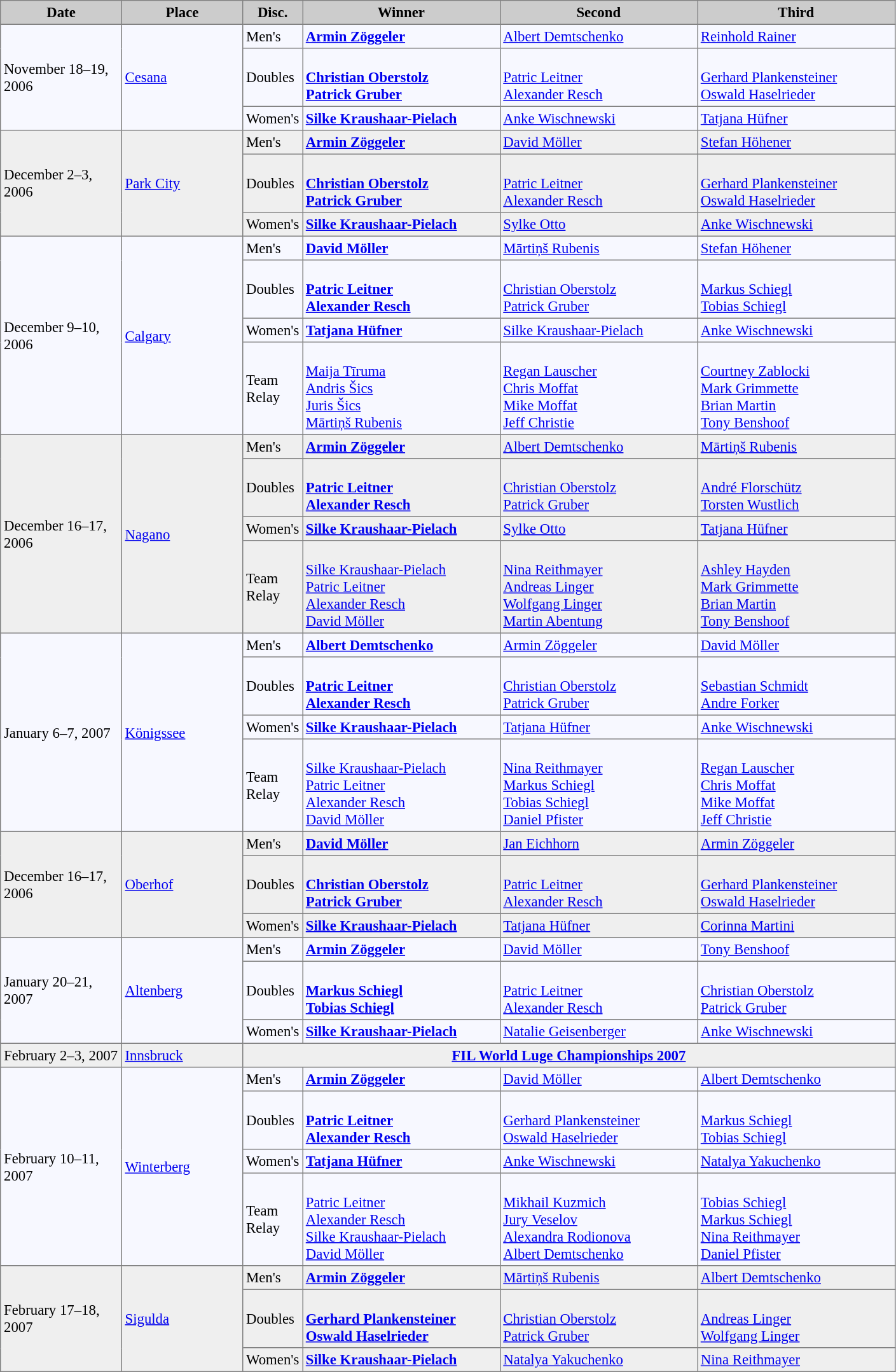<table bgcolor="#f7f8ff" cellpadding="3" cellspacing="0" border="1" style="font-size: 95%; border: gray solid 1px; border-collapse: collapse;">
<tr bgcolor="#CCCCCC">
<td align="center" width="120"><strong>Date</strong></td>
<td align="center" width="120"><strong>Place</strong></td>
<td align="center" width="50"><strong>Disc.</strong></td>
<td align="center" width="200"><strong>Winner</strong></td>
<td align="center" width="200"><strong>Second</strong></td>
<td align="center" width="200"><strong>Third</strong></td>
</tr>
<tr align="left">
<td rowspan="3">November 18–19, 2006</td>
<td rowspan="3"> <a href='#'>Cesana</a></td>
<td>Men's</td>
<td> <strong><a href='#'>Armin Zöggeler</a></strong></td>
<td> <a href='#'>Albert Demtschenko</a></td>
<td> <a href='#'>Reinhold Rainer</a></td>
</tr>
<tr align="left">
<td>Doubles</td>
<td><strong></strong><br> <strong><a href='#'>Christian Oberstolz</a></strong><br> <strong><a href='#'>Patrick Gruber</a></strong></td>
<td><br> <a href='#'>Patric Leitner</a><br> <a href='#'>Alexander Resch</a></td>
<td><br> <a href='#'>Gerhard Plankensteiner</a><br> <a href='#'>Oswald Haselrieder</a></td>
</tr>
<tr align="left">
<td>Women's</td>
<td><strong> <a href='#'>Silke Kraushaar-Pielach</a></strong></td>
<td> <a href='#'>Anke Wischnewski</a></td>
<td> <a href='#'>Tatjana Hüfner</a></td>
</tr>
<tr align="left" bgcolor="#EFEFEF">
<td rowspan="3">December 2–3, 2006</td>
<td rowspan="3"> <a href='#'>Park City</a></td>
<td>Men's</td>
<td> <strong><a href='#'>Armin Zöggeler</a></strong></td>
<td> <a href='#'>David Möller</a></td>
<td> <a href='#'>Stefan Höhener</a></td>
</tr>
<tr align="left" bgcolor="#EFEFEF">
<td>Doubles</td>
<td><strong></strong><br> <strong><a href='#'>Christian Oberstolz</a></strong><br> <strong><a href='#'>Patrick Gruber</a></strong></td>
<td><br> <a href='#'>Patric Leitner</a> <br><a href='#'>Alexander Resch</a></td>
<td><br>  <a href='#'>Gerhard Plankensteiner</a> <br> <a href='#'>Oswald Haselrieder</a></td>
</tr>
<tr align="left"  bgcolor="#EFEFEF">
<td>Women's</td>
<td> <strong><a href='#'>Silke Kraushaar-Pielach</a></strong></td>
<td> <a href='#'>Sylke Otto</a></td>
<td> <a href='#'>Anke Wischnewski</a></td>
</tr>
<tr align="left">
<td rowspan="4">December 9–10, 2006</td>
<td rowspan="4"> <a href='#'>Calgary</a></td>
<td>Men's</td>
<td> <strong><a href='#'>David Möller</a></strong></td>
<td> <a href='#'>Mārtiņš Rubenis</a></td>
<td> <a href='#'>Stefan Höhener</a></td>
</tr>
<tr align="left">
<td>Doubles</td>
<td><strong></strong><br> <strong><a href='#'>Patric Leitner</a> <br><a href='#'>Alexander Resch</a></strong></td>
<td><br><a href='#'>Christian Oberstolz</a> <br> <a href='#'>Patrick Gruber</a></td>
<td><br> <a href='#'>Markus Schiegl</a><br> <a href='#'>Tobias Schiegl</a></td>
</tr>
<tr align="left">
<td>Women's</td>
<td> <strong><a href='#'>Tatjana Hüfner</a></strong></td>
<td> <a href='#'>Silke Kraushaar-Pielach</a></td>
<td> <a href='#'>Anke Wischnewski</a></td>
</tr>
<tr align="left">
<td>Team Relay</td>
<td><strong></strong><br> <a href='#'>Maija Tīruma</a><br> <a href='#'>Andris Šics</a> <br> <a href='#'>Juris Šics</a> <br> <a href='#'>Mārtiņš Rubenis</a></td>
<td><br> <a href='#'>Regan Lauscher</a><br> <a href='#'>Chris Moffat</a><br><a href='#'>Mike Moffat</a> <br> <a href='#'>Jeff Christie</a></td>
<td><br>  <a href='#'>Courtney Zablocki</a><br> <a href='#'>Mark Grimmette</a><br><a href='#'>Brian Martin</a> <br> <a href='#'>Tony Benshoof</a></td>
</tr>
<tr align="left" bgcolor="#EFEFEF">
<td rowspan="4">December 16–17, 2006</td>
<td rowspan="4"> <a href='#'>Nagano</a></td>
<td>Men's</td>
<td> <strong><a href='#'>Armin Zöggeler</a></strong></td>
<td>  <a href='#'>Albert Demtschenko</a></td>
<td> <a href='#'>Mārtiņš Rubenis</a></td>
</tr>
<tr align="left"  bgcolor="#EFEFEF">
<td>Doubles</td>
<td><strong><br> <a href='#'>Patric Leitner</a><br> <a href='#'>Alexander Resch</a></strong></td>
<td> <br> <a href='#'>Christian Oberstolz</a> <br><a href='#'>Patrick Gruber</a></td>
<td><br>  <a href='#'>André Florschütz</a> <br> <a href='#'>Torsten Wustlich</a></td>
</tr>
<tr align="left"  bgcolor="#EFEFEF">
<td>Women's</td>
<td> <strong><a href='#'>Silke Kraushaar-Pielach</a></strong></td>
<td> <a href='#'>Sylke Otto</a></td>
<td> <a href='#'>Tatjana Hüfner</a></td>
</tr>
<tr align="left"  bgcolor="#EFEFEF">
<td>Team Relay</td>
<td><strong></strong><br> <a href='#'>Silke Kraushaar-Pielach</a><br> <a href='#'>Patric Leitner</a> <br> <a href='#'>Alexander Resch</a> <br> <a href='#'>David Möller</a></td>
<td><br> <a href='#'>Nina Reithmayer</a><br> <a href='#'>Andreas Linger</a><br><a href='#'>Wolfgang Linger</a> <br> <a href='#'>Martin Abentung</a></td>
<td><br>  <a href='#'>Ashley Hayden</a><br> <a href='#'>Mark Grimmette</a><br><a href='#'>Brian Martin</a> <br> <a href='#'>Tony Benshoof</a></td>
</tr>
<tr align="left">
<td rowspan="4">January 6–7, 2007</td>
<td rowspan="4"> <a href='#'>Königssee</a></td>
<td>Men's</td>
<td> <strong><a href='#'>Albert Demtschenko</a></strong></td>
<td>  <a href='#'>Armin Zöggeler</a></td>
<td>  <a href='#'>David Möller</a></td>
</tr>
<tr align="left">
<td>Doubles</td>
<td><strong><br> <a href='#'>Patric Leitner</a><br> <a href='#'>Alexander Resch</a></strong></td>
<td> <br> <a href='#'>Christian Oberstolz</a><br> <a href='#'>Patrick Gruber</a></td>
<td> <br> <a href='#'>Sebastian Schmidt</a> <br><a href='#'>Andre Forker</a></td>
</tr>
<tr align="left">
<td>Women's</td>
<td> <strong><a href='#'>Silke Kraushaar-Pielach</a></strong></td>
<td> <a href='#'>Tatjana Hüfner</a></td>
<td> <a href='#'>Anke Wischnewski</a></td>
</tr>
<tr align="left">
<td>Team Relay</td>
<td><strong></strong><br> <a href='#'>Silke Kraushaar-Pielach</a><br><a href='#'>Patric Leitner</a><br><a href='#'>Alexander Resch</a><br> <a href='#'>David Möller</a></td>
<td><br><a href='#'>Nina Reithmayer</a><br><a href='#'>Markus Schiegl</a><br><a href='#'>Tobias Schiegl</a><br><a href='#'>Daniel Pfister</a></td>
<td><br><a href='#'>Regan Lauscher</a><br><a href='#'>Chris Moffat</a><br><a href='#'>Mike Moffat</a> <br> <a href='#'>Jeff Christie</a></td>
</tr>
<tr align="left" bgcolor="#EFEFEF">
<td rowspan="3">December 16–17, 2006</td>
<td rowspan="3"> <a href='#'>Oberhof</a></td>
<td>Men's</td>
<td>  <strong><a href='#'>David Möller</a></strong></td>
<td> <a href='#'>Jan Eichhorn</a></td>
<td> <a href='#'>Armin Zöggeler</a></td>
</tr>
<tr align="left"  bgcolor="#EFEFEF">
<td>Doubles</td>
<td><strong><br> <a href='#'>Christian Oberstolz</a><br> <a href='#'>Patrick Gruber</a></strong></td>
<td><br> <a href='#'>Patric Leitner</a><br> <a href='#'>Alexander Resch</a></td>
<td> <br> <a href='#'>Gerhard Plankensteiner</a><br> <a href='#'>Oswald Haselrieder</a></td>
</tr>
<tr align="left"   bgcolor="#EFEFEF">
<td>Women's</td>
<td> <strong><a href='#'>Silke Kraushaar-Pielach</a></strong></td>
<td> <a href='#'>Tatjana Hüfner</a></td>
<td> <a href='#'>Corinna Martini</a></td>
</tr>
<tr align="left">
<td rowspan="3">January 20–21, 2007</td>
<td rowspan="3"> <a href='#'>Altenberg</a></td>
<td>Men's</td>
<td>  <strong><a href='#'>Armin Zöggeler</a></strong></td>
<td> <a href='#'>David Möller</a></td>
<td> <a href='#'>Tony Benshoof</a></td>
</tr>
<tr align="left">
<td>Doubles</td>
<td><strong><br>  <a href='#'>Markus Schiegl</a> <br> <a href='#'>Tobias Schiegl</a></strong></td>
<td> <br> <a href='#'>Patric Leitner</a> <br><a href='#'>Alexander Resch</a></td>
<td><br> <a href='#'>Christian Oberstolz</a><br> <a href='#'>Patrick Gruber</a></td>
</tr>
<tr align="left">
<td>Women's</td>
<td> <strong><a href='#'>Silke Kraushaar-Pielach</a></strong></td>
<td> <a href='#'>Natalie Geisenberger</a></td>
<td> <a href='#'>Anke Wischnewski</a></td>
</tr>
<tr align="left"  bgcolor="#EFEFEF">
<td>February 2–3, 2007</td>
<td> <a href='#'>Innsbruck</a></td>
<td align="center" colspan="4"><strong><a href='#'>FIL World Luge Championships 2007</a></strong></td>
</tr>
<tr align="left">
<td rowspan="4">February 10–11, 2007</td>
<td rowspan="4"> <a href='#'>Winterberg</a></td>
<td>Men's</td>
<td> <strong><a href='#'>Armin Zöggeler</a></strong></td>
<td> <a href='#'>David Möller</a></td>
<td> <a href='#'>Albert Demtschenko</a></td>
</tr>
<tr align="left">
<td>Doubles</td>
<td><strong> <br> <a href='#'>Patric Leitner</a> <br><a href='#'>Alexander Resch</a></strong></td>
<td><br> <a href='#'>Gerhard Plankensteiner</a><br> <a href='#'>Oswald Haselrieder</a></td>
<td><br>  <a href='#'>Markus Schiegl</a> <br> <a href='#'>Tobias Schiegl</a></td>
</tr>
<tr align="left">
<td>Women's</td>
<td> <strong><a href='#'>Tatjana Hüfner</a></strong></td>
<td> <a href='#'>Anke Wischnewski</a></td>
<td> <a href='#'>Natalya Yakuchenko</a></td>
</tr>
<tr align="left">
<td>Team Relay</td>
<td><strong></strong><br> <a href='#'>Patric Leitner</a><br><a href='#'>Alexander Resch</a><br><a href='#'>Silke Kraushaar-Pielach</a> <br> <a href='#'>David Möller</a></td>
<td> <br> <a href='#'>Mikhail Kuzmich</a><br> <a href='#'>Jury Veselov</a> <br> <a href='#'>Alexandra Rodionova</a><br> <a href='#'>Albert Demtschenko</a></td>
<td><br>  <a href='#'>Tobias Schiegl</a><br> <a href='#'>Markus Schiegl</a><br><a href='#'>Nina Reithmayer</a> <br> <a href='#'>Daniel Pfister</a></td>
</tr>
<tr align="left"  bgcolor="#EFEFEF">
<td rowspan="3">February 17–18, 2007</td>
<td rowspan="3"> <a href='#'>Sigulda</a></td>
<td>Men's</td>
<td>  <strong><a href='#'>Armin Zöggeler</a></strong></td>
<td> <a href='#'>Mārtiņš Rubenis</a></td>
<td> <a href='#'>Albert Demtschenko</a></td>
</tr>
<tr align="left"  bgcolor="#EFEFEF">
<td>Doubles</td>
<td><strong><br>  <a href='#'>Gerhard Plankensteiner</a> <br> <a href='#'>Oswald Haselrieder</a></strong></td>
<td> <br> <a href='#'>Christian Oberstolz</a> <br><a href='#'>Patrick Gruber</a></td>
<td><br> <a href='#'>Andreas Linger</a><br> <a href='#'>Wolfgang Linger</a></td>
</tr>
<tr align="left"  bgcolor="#EFEFEF">
<td>Women's</td>
<td> <strong><a href='#'>Silke Kraushaar-Pielach</a></strong></td>
<td> <a href='#'>Natalya Yakuchenko</a></td>
<td> <a href='#'>Nina Reithmayer</a></td>
</tr>
</table>
